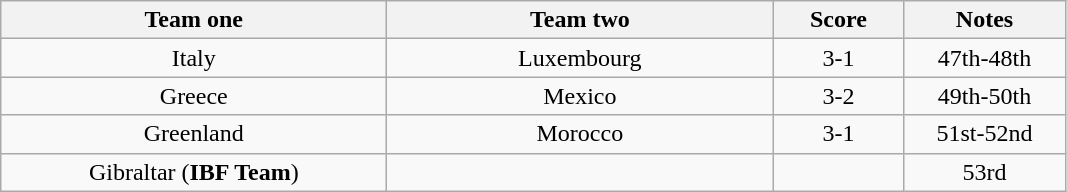<table class="wikitable" style="text-align: center">
<tr>
<th width=250>Team one</th>
<th width=250>Team two</th>
<th width=80>Score</th>
<th width=100>Notes</th>
</tr>
<tr>
<td> Italy</td>
<td> Luxembourg</td>
<td>3-1</td>
<td>47th-48th</td>
</tr>
<tr>
<td> Greece</td>
<td> Mexico</td>
<td>3-2</td>
<td>49th-50th</td>
</tr>
<tr>
<td> Greenland</td>
<td> Morocco</td>
<td>3-1</td>
<td>51st-52nd</td>
</tr>
<tr>
<td> Gibraltar (<strong>IBF Team</strong>)</td>
<td></td>
<td></td>
<td>53rd</td>
</tr>
</table>
